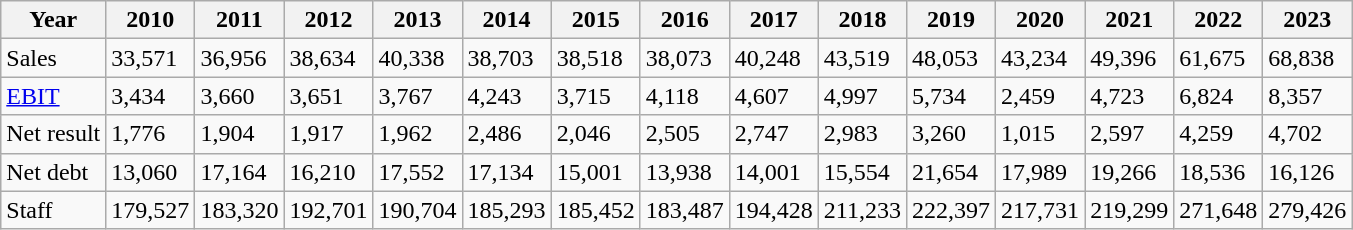<table class="wikitable">
<tr>
<th>Year</th>
<th>2010</th>
<th>2011</th>
<th>2012</th>
<th>2013</th>
<th>2014</th>
<th>2015</th>
<th>2016</th>
<th>2017</th>
<th>2018</th>
<th>2019</th>
<th>2020</th>
<th>2021</th>
<th>2022</th>
<th>2023</th>
</tr>
<tr>
<td>Sales</td>
<td>33,571</td>
<td>36,956</td>
<td>38,634</td>
<td>40,338</td>
<td>38,703</td>
<td>38,518</td>
<td>38,073</td>
<td>40,248</td>
<td>43,519</td>
<td>48,053</td>
<td>43,234</td>
<td>49,396</td>
<td>61,675</td>
<td>68,838</td>
</tr>
<tr>
<td><a href='#'>EBIT</a></td>
<td>3,434</td>
<td>3,660</td>
<td>3,651</td>
<td>3,767</td>
<td>4,243</td>
<td>3,715</td>
<td>4,118</td>
<td>4,607</td>
<td>4,997</td>
<td>5,734</td>
<td>2,459</td>
<td>4,723</td>
<td>6,824</td>
<td>8,357</td>
</tr>
<tr>
<td>Net result</td>
<td>1,776</td>
<td>1,904</td>
<td>1,917</td>
<td>1,962</td>
<td>2,486</td>
<td>2,046</td>
<td>2,505</td>
<td>2,747</td>
<td>2,983</td>
<td>3,260</td>
<td>1,015</td>
<td>2,597</td>
<td>4,259</td>
<td>4,702</td>
</tr>
<tr>
<td>Net debt</td>
<td>13,060</td>
<td>17,164</td>
<td>16,210</td>
<td>17,552</td>
<td>17,134</td>
<td>15,001</td>
<td>13,938</td>
<td>14,001</td>
<td>15,554</td>
<td>21,654</td>
<td>17,989</td>
<td>19,266</td>
<td>18,536</td>
<td>16,126</td>
</tr>
<tr>
<td>Staff</td>
<td>179,527</td>
<td>183,320</td>
<td>192,701</td>
<td>190,704</td>
<td>185,293</td>
<td>185,452</td>
<td>183,487</td>
<td>194,428</td>
<td>211,233</td>
<td>222,397</td>
<td>217,731</td>
<td>219,299</td>
<td>271,648</td>
<td>279,426</td>
</tr>
</table>
